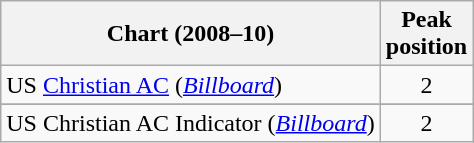<table class="wikitable sortable plainrowheaders" style="text-align:center">
<tr>
<th scope="col">Chart (2008–10)</th>
<th scope="col">Peak<br>position</th>
</tr>
<tr>
<td align="left">US <a href='#'>Christian AC</a> (<em><a href='#'>Billboard</a></em>)</td>
<td>2</td>
</tr>
<tr>
</tr>
<tr>
</tr>
<tr>
<td align="left">US Christian AC Indicator (<em><a href='#'>Billboard</a></em>)</td>
<td align="center">2</td>
</tr>
</table>
